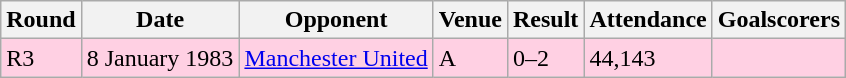<table class="wikitable">
<tr>
<th>Round</th>
<th>Date</th>
<th>Opponent</th>
<th>Venue</th>
<th>Result</th>
<th>Attendance</th>
<th>Goalscorers</th>
</tr>
<tr style="background-color: #ffd0e3;">
<td>R3</td>
<td>8 January 1983</td>
<td><a href='#'>Manchester United</a></td>
<td>A</td>
<td>0–2</td>
<td>44,143</td>
<td></td>
</tr>
</table>
